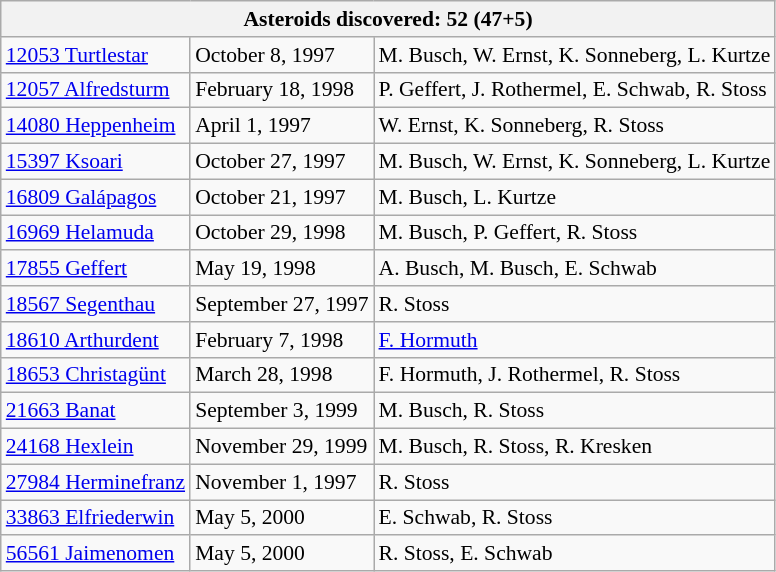<table class="wikitable collapsible floatleft" style="font-size: 0.9em;">
<tr>
<th colspan=3 style="white-space: nowrap;">Asteroids discovered: 52 (47+5)</th>
</tr>
<tr>
<td><a href='#'>12053 Turtlestar</a></td>
<td>October 8, 1997</td>
<td>M. Busch, W. Ernst, K. Sonneberg, L. Kurtze</td>
</tr>
<tr>
<td><a href='#'>12057 Alfredsturm</a></td>
<td>February 18, 1998</td>
<td>P. Geffert, J. Rothermel, E. Schwab, R. Stoss</td>
</tr>
<tr>
<td><a href='#'>14080 Heppenheim</a></td>
<td>April 1, 1997</td>
<td>W. Ernst, K. Sonneberg, R. Stoss</td>
</tr>
<tr>
<td><a href='#'>15397 Ksoari</a></td>
<td>October 27, 1997</td>
<td>M. Busch, W. Ernst, K. Sonneberg, L. Kurtze</td>
</tr>
<tr>
<td><a href='#'>16809 Galápagos</a></td>
<td>October 21, 1997</td>
<td>M. Busch, L. Kurtze</td>
</tr>
<tr>
<td><a href='#'>16969 Helamuda</a></td>
<td>October 29, 1998</td>
<td>M. Busch, P. Geffert, R. Stoss</td>
</tr>
<tr>
<td><a href='#'>17855 Geffert</a></td>
<td>May 19, 1998</td>
<td>A. Busch, M. Busch, E. Schwab</td>
</tr>
<tr>
<td><a href='#'>18567 Segenthau</a></td>
<td>September 27, 1997</td>
<td>R. Stoss</td>
</tr>
<tr>
<td><a href='#'>18610 Arthurdent</a></td>
<td>February 7, 1998</td>
<td><a href='#'>F. Hormuth</a></td>
</tr>
<tr>
<td><a href='#'>18653 Christagünt</a></td>
<td>March 28, 1998</td>
<td>F. Hormuth, J. Rothermel, R. Stoss</td>
</tr>
<tr>
<td><a href='#'>21663 Banat</a></td>
<td>September 3, 1999</td>
<td>M. Busch, R. Stoss</td>
</tr>
<tr>
<td><a href='#'>24168 Hexlein</a></td>
<td>November 29, 1999</td>
<td>M. Busch, R. Stoss, R. Kresken</td>
</tr>
<tr>
<td><a href='#'>27984 Herminefranz</a></td>
<td>November 1, 1997</td>
<td>R. Stoss</td>
</tr>
<tr>
<td><a href='#'>33863 Elfriederwin</a></td>
<td>May 5, 2000</td>
<td>E. Schwab, R. Stoss</td>
</tr>
<tr>
<td><a href='#'>56561 Jaimenomen</a></td>
<td>May 5, 2000</td>
<td>R. Stoss, E. Schwab</td>
</tr>
</table>
